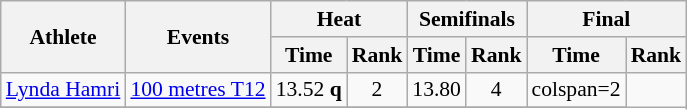<table class=wikitable style="text-align: center; font-size:90%">
<tr>
<th rowspan="2">Athlete</th>
<th rowspan="2">Events</th>
<th colspan="2">Heat</th>
<th colspan="2">Semifinals</th>
<th colspan="2">Final</th>
</tr>
<tr>
<th>Time</th>
<th>Rank</th>
<th>Time</th>
<th>Rank</th>
<th>Time</th>
<th>Rank</th>
</tr>
<tr>
<td align=left><a href='#'>Lynda Hamri</a></td>
<td align=left><a href='#'>100 metres T12</a></td>
<td>13.52 <strong>q</strong></td>
<td>2</td>
<td>13.80</td>
<td>4</td>
<td>colspan=2</td>
</tr>
<tr>
</tr>
</table>
